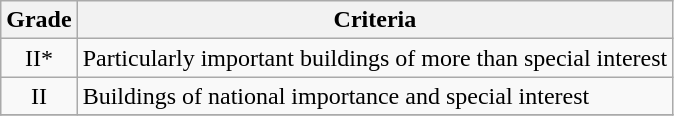<table class="wikitable" border="1">
<tr>
<th>Grade</th>
<th>Criteria</th>
</tr>
<tr>
<td align="center" >II*</td>
<td>Particularly important buildings of more than special interest</td>
</tr>
<tr>
<td align="center" >II</td>
<td>Buildings of national importance and special interest</td>
</tr>
<tr>
</tr>
</table>
